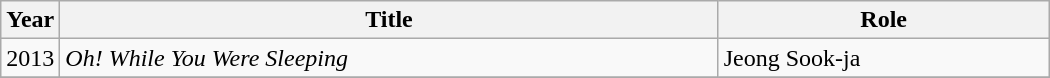<table class="wikitable" style="width:700px">
<tr>
<th width=10>Year</th>
<th>Title</th>
<th>Role</th>
</tr>
<tr>
<td>2013</td>
<td><em>Oh! While You Were Sleeping</em></td>
<td>Jeong Sook-ja</td>
</tr>
<tr>
</tr>
</table>
